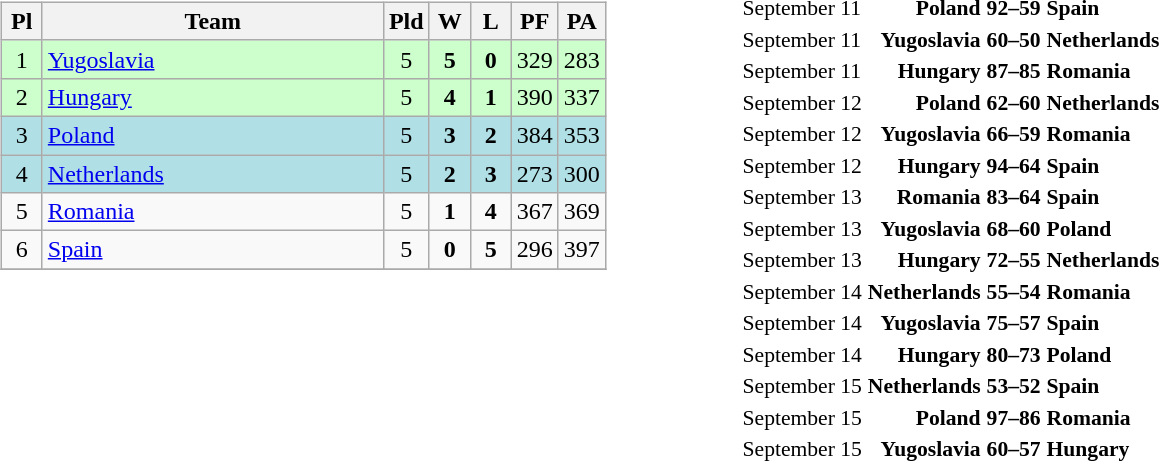<table>
<tr>
<td width="50%"><br><table class="wikitable" style="text-align: center;">
<tr>
<th width=20>Pl</th>
<th width=220>Team</th>
<th width=20>Pld</th>
<th width=20>W</th>
<th width=20>L</th>
<th width=20>PF</th>
<th width=20>PA</th>
</tr>
<tr bgcolor=ccffcc>
<td>1</td>
<td align="left"> <a href='#'>Yugoslavia</a></td>
<td>5</td>
<td><strong>5</strong></td>
<td><strong>0</strong></td>
<td>329</td>
<td>283</td>
</tr>
<tr bgcolor=ccffcc>
<td>2</td>
<td align="left"> <a href='#'>Hungary</a></td>
<td>5</td>
<td><strong>4</strong></td>
<td><strong>1</strong></td>
<td>390</td>
<td>337</td>
</tr>
<tr bgcolor=b0e0e6>
<td>3</td>
<td align="left"> <a href='#'>Poland</a></td>
<td>5</td>
<td><strong>3</strong></td>
<td><strong>2</strong></td>
<td>384</td>
<td>353</td>
</tr>
<tr bgcolor=b0e0e6>
<td>4</td>
<td align="left"> <a href='#'>Netherlands</a></td>
<td>5</td>
<td><strong>2</strong></td>
<td><strong>3</strong></td>
<td>273</td>
<td>300</td>
</tr>
<tr>
<td>5</td>
<td align="left"> <a href='#'>Romania</a></td>
<td>5</td>
<td><strong>1</strong></td>
<td><strong>4</strong></td>
<td>367</td>
<td>369</td>
</tr>
<tr>
<td>6</td>
<td align="left"> <a href='#'>Spain</a></td>
<td>5</td>
<td><strong>0</strong></td>
<td><strong>5</strong></td>
<td>296</td>
<td>397</td>
</tr>
<tr>
</tr>
</table>
<br>
<br>
<br>
<br>
<br>
<br>
<br></td>
<td><br><table style="font-size:90%; margin: 0 auto;">
<tr>
<td>September 11</td>
<td align="right"><strong>Poland</strong> </td>
<td align="center"><strong>92–59</strong></td>
<td><strong> Spain</strong></td>
</tr>
<tr>
<td>September 11</td>
<td align="right"><strong>Yugoslavia</strong> </td>
<td align="center"><strong>60–50</strong></td>
<td><strong> Netherlands</strong></td>
</tr>
<tr>
<td>September 11</td>
<td align="right"><strong>Hungary</strong> </td>
<td align="center"><strong>87–85</strong></td>
<td><strong> Romania</strong></td>
</tr>
<tr>
<td>September 12</td>
<td align="right"><strong>Poland</strong> </td>
<td align="center"><strong>62–60</strong></td>
<td><strong> Netherlands</strong></td>
</tr>
<tr>
<td>September 12</td>
<td align="right"><strong>Yugoslavia</strong> </td>
<td align="center"><strong>66–59</strong></td>
<td><strong> Romania</strong></td>
</tr>
<tr>
<td>September 12</td>
<td align="right"><strong>Hungary</strong> </td>
<td align="center"><strong>94–64</strong></td>
<td><strong> Spain</strong></td>
</tr>
<tr>
<td>September 13</td>
<td align="right"><strong>Romania</strong> </td>
<td align="center"><strong>83–64</strong></td>
<td><strong> Spain</strong></td>
</tr>
<tr>
<td>September 13</td>
<td align="right"><strong>Yugoslavia</strong> </td>
<td align="center"><strong>68–60</strong></td>
<td><strong> Poland</strong></td>
</tr>
<tr>
<td>September 13</td>
<td align="right"><strong>Hungary</strong> </td>
<td align="center"><strong>72–55</strong></td>
<td><strong> Netherlands</strong></td>
</tr>
<tr>
<td>September 14</td>
<td align="right"><strong>Netherlands</strong> </td>
<td align="center"><strong>55–54</strong></td>
<td><strong> Romania</strong></td>
</tr>
<tr>
<td>September 14</td>
<td align="right"><strong>Yugoslavia</strong> </td>
<td align="center"><strong>75–57</strong></td>
<td><strong> Spain</strong></td>
</tr>
<tr>
<td>September 14</td>
<td align="right"><strong>Hungary</strong> </td>
<td align="center"><strong>80–73</strong></td>
<td><strong> Poland</strong></td>
</tr>
<tr>
<td>September 15</td>
<td align="right"><strong>Netherlands</strong> </td>
<td align="center"><strong>53–52</strong></td>
<td><strong> Spain</strong></td>
</tr>
<tr>
<td>September 15</td>
<td align="right"><strong>Poland</strong> </td>
<td align="center"><strong>97–86</strong></td>
<td><strong> Romania</strong></td>
</tr>
<tr>
<td>September 15</td>
<td align="right"><strong>Yugoslavia</strong> </td>
<td align="center"><strong>60–57</strong></td>
<td><strong> Hungary</strong></td>
</tr>
<tr>
</tr>
</table>
</td>
</tr>
</table>
